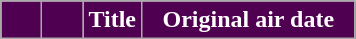<table class=wikitable style="background:#FFFFFF">
<tr style="color:#FFFFFF">
<th style="background:#500050; color:#ffffff; width:20px"></th>
<th style="background:#500050; color:#ffffff; width:20px"></th>
<th style="background:#500050; color:#ffffff">Title</th>
<th style="background:#500050; color:#ffffff; width:135px">Original air date<br>

































</th>
</tr>
</table>
